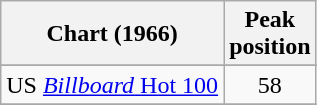<table class="wikitable sortable">
<tr>
<th>Chart (1966)</th>
<th>Peak<br>position</th>
</tr>
<tr>
</tr>
<tr>
</tr>
<tr>
<td>US <a href='#'><em>Billboard</em> Hot 100</a></td>
<td style="text-align:center">58</td>
</tr>
<tr>
</tr>
</table>
